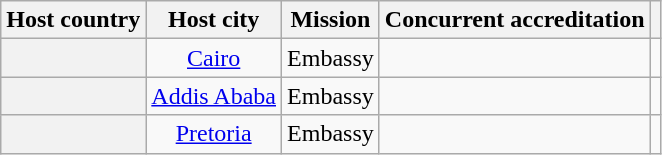<table class="wikitable plainrowheaders" style="text-align:center;">
<tr>
<th scope="col">Host country</th>
<th scope="col">Host city</th>
<th scope="col">Mission</th>
<th scope="col">Concurrent accreditation</th>
<th scope="col"></th>
</tr>
<tr>
<th scope="row"></th>
<td><a href='#'>Cairo</a></td>
<td>Embassy</td>
<td></td>
<td></td>
</tr>
<tr>
<th scope="row"></th>
<td><a href='#'>Addis Ababa</a></td>
<td>Embassy</td>
<td></td>
<td></td>
</tr>
<tr>
<th scope="row"></th>
<td><a href='#'>Pretoria</a></td>
<td>Embassy</td>
<td></td>
<td></td>
</tr>
</table>
